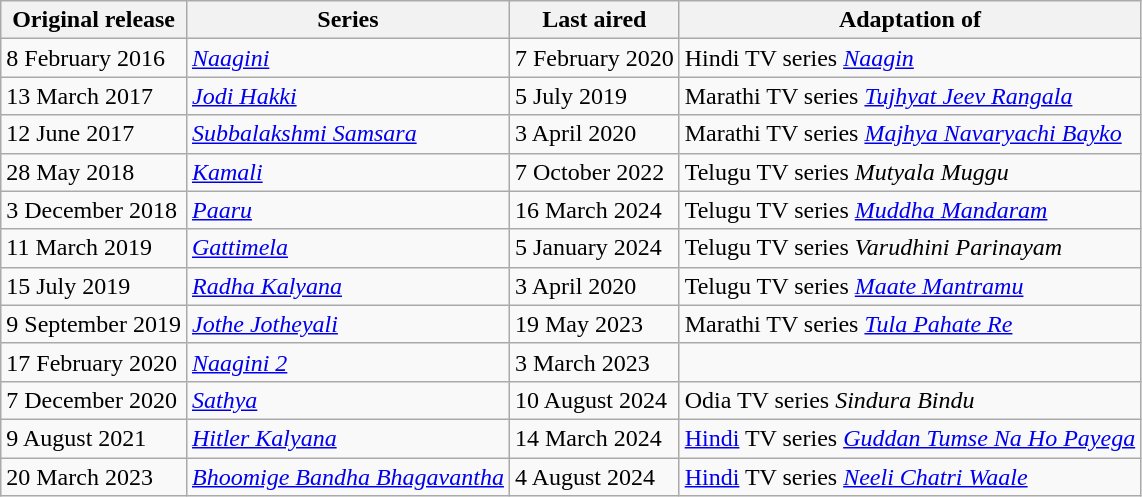<table class="wikitable sortable">
<tr>
<th>Original release</th>
<th>Series</th>
<th>Last aired</th>
<th>Adaptation of</th>
</tr>
<tr>
<td>8 February 2016</td>
<td><em><a href='#'>Naagini</a></em></td>
<td>7 February 2020</td>
<td>Hindi TV series <em><a href='#'>Naagin</a></em></td>
</tr>
<tr>
<td>13 March 2017</td>
<td><em><a href='#'>Jodi Hakki</a></em></td>
<td>5 July 2019</td>
<td>Marathi TV series <em><a href='#'>Tujhyat Jeev Rangala</a></em></td>
</tr>
<tr>
<td>12 June 2017</td>
<td><em><a href='#'>Subbalakshmi Samsara</a></em></td>
<td>3 April 2020</td>
<td>Marathi TV series <em><a href='#'>Majhya Navaryachi Bayko</a></em></td>
</tr>
<tr>
<td>28 May 2018</td>
<td><em><a href='#'>Kamali</a></em></td>
<td>7 October 2022</td>
<td>Telugu TV series <em>Mutyala Muggu</em></td>
</tr>
<tr>
<td>3 December 2018</td>
<td><em><a href='#'>Paaru</a></em></td>
<td>16 March 2024</td>
<td>Telugu TV series <em><a href='#'>Muddha Mandaram</a></em></td>
</tr>
<tr>
<td>11 March 2019</td>
<td><em><a href='#'>Gattimela</a></em></td>
<td>5 January 2024</td>
<td>Telugu TV series <em>Varudhini Parinayam</em></td>
</tr>
<tr>
<td>15 July 2019</td>
<td><em><a href='#'>Radha Kalyana</a></em></td>
<td>3 April 2020</td>
<td>Telugu TV series <em><a href='#'>Maate Mantramu</a></em></td>
</tr>
<tr>
<td>9 September 2019</td>
<td><em><a href='#'>Jothe Jotheyali</a></em></td>
<td>19 May 2023</td>
<td>Marathi TV series <em><a href='#'>Tula Pahate Re</a></em></td>
</tr>
<tr>
<td>17 February 2020</td>
<td><em><a href='#'>Naagini 2</a></em></td>
<td>3 March 2023</td>
<td></td>
</tr>
<tr>
<td>7 December 2020</td>
<td><em><a href='#'>Sathya</a></em></td>
<td>10 August 2024</td>
<td>Odia TV series <em>Sindura Bindu</em></td>
</tr>
<tr>
<td>9 August 2021</td>
<td><em><a href='#'>Hitler Kalyana</a></em></td>
<td>14 March 2024</td>
<td><a href='#'>Hindi</a> TV series <em><a href='#'>Guddan Tumse Na Ho Payega</a></em></td>
</tr>
<tr>
<td>20 March 2023</td>
<td><em><a href='#'>Bhoomige Bandha Bhagavantha</a></em></td>
<td>4 August 2024</td>
<td><a href='#'>Hindi</a> TV series <em><a href='#'>Neeli Chatri Waale</a></em></td>
</tr>
</table>
